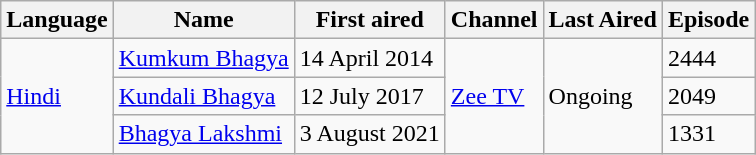<table class="wikitable sortable">
<tr>
<th>Language</th>
<th>Name</th>
<th>First aired</th>
<th>Channel</th>
<th>Last Aired</th>
<th>Episode</th>
</tr>
<tr>
<td rowspan="3"><a href='#'>Hindi</a></td>
<td><a href='#'>Kumkum Bhagya</a></td>
<td>14 April 2014</td>
<td rowspan="3"><a href='#'>Zee TV</a></td>
<td rowspan="3">Ongoing</td>
<td>2444</td>
</tr>
<tr>
<td><a href='#'>Kundali Bhagya</a></td>
<td>12 July 2017</td>
<td>2049</td>
</tr>
<tr 6 December 2024>
<td><a href='#'>Bhagya Lakshmi</a></td>
<td>3 August 2021</td>
<td>1331</td>
</tr>
</table>
